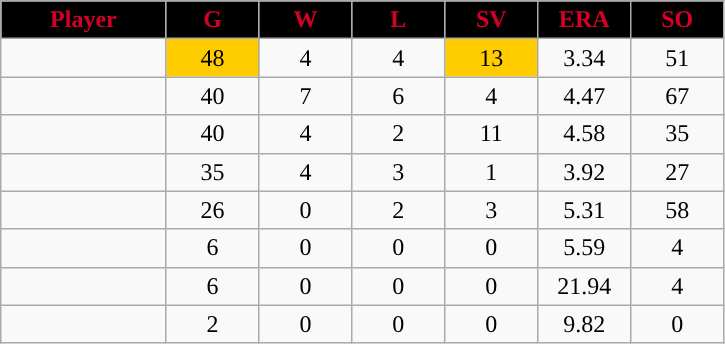<table class="wikitable sortable">
<tr>
<th style="background:black;color:#d40026;" width="16%">Player</th>
<th style="background:black;color:#d40026;" width="9%">G</th>
<th style="background:black;color:#d40026;" width="9%">W</th>
<th style="background:black;color:#d40026;" width="9%">L</th>
<th style="background:black;color:#d40026;" width="9%">SV</th>
<th style="background:black;color:#d40026;" width="9%">ERA</th>
<th style="background:black;color:#d40026;" width="9%">SO</th>
</tr>
<tr align="center">
<td></td>
<td style="background:#fc0;">48</td>
<td>4</td>
<td>4</td>
<td style="background:#fc0;">13</td>
<td>3.34</td>
<td>51</td>
</tr>
<tr align="center">
<td></td>
<td>40</td>
<td>7</td>
<td>6</td>
<td>4</td>
<td>4.47</td>
<td>67</td>
</tr>
<tr align="center">
<td></td>
<td>40</td>
<td>4</td>
<td>2</td>
<td>11</td>
<td>4.58</td>
<td>35</td>
</tr>
<tr align="center">
<td></td>
<td>35</td>
<td>4</td>
<td>3</td>
<td>1</td>
<td>3.92</td>
<td>27</td>
</tr>
<tr align="center">
<td></td>
<td>26</td>
<td>0</td>
<td>2</td>
<td>3</td>
<td>5.31</td>
<td>58</td>
</tr>
<tr align="center">
<td></td>
<td>6</td>
<td>0</td>
<td>0</td>
<td>0</td>
<td>5.59</td>
<td>4</td>
</tr>
<tr align="center">
<td></td>
<td>6</td>
<td>0</td>
<td>0</td>
<td>0</td>
<td>21.94</td>
<td>4</td>
</tr>
<tr align="center">
<td></td>
<td>2</td>
<td>0</td>
<td>0</td>
<td>0</td>
<td>9.82</td>
<td>0</td>
</tr>
</table>
